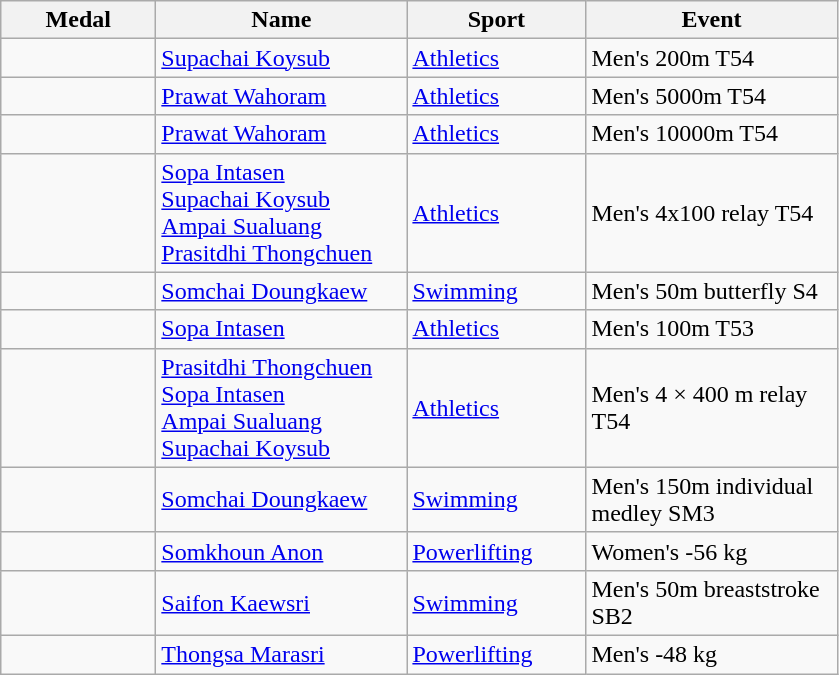<table class="wikitable">
<tr>
<th style="width:6em">Medal</th>
<th style="width:10em">Name</th>
<th style="width:7em">Sport</th>
<th style="width:10em">Event</th>
</tr>
<tr>
<td></td>
<td><a href='#'>Supachai Koysub</a></td>
<td><a href='#'>Athletics</a></td>
<td>Men's 200m T54</td>
</tr>
<tr>
<td></td>
<td><a href='#'>Prawat Wahoram</a></td>
<td><a href='#'>Athletics</a></td>
<td>Men's 5000m T54</td>
</tr>
<tr>
<td></td>
<td><a href='#'>Prawat Wahoram</a></td>
<td><a href='#'>Athletics</a></td>
<td>Men's 10000m T54</td>
</tr>
<tr>
<td></td>
<td><a href='#'>Sopa Intasen</a><br> <a href='#'>Supachai Koysub</a><br> <a href='#'>Ampai Sualuang</a><br> <a href='#'>Prasitdhi Thongchuen</a></td>
<td><a href='#'>Athletics</a></td>
<td>Men's 4x100 relay T54</td>
</tr>
<tr>
<td></td>
<td><a href='#'>Somchai Doungkaew</a></td>
<td><a href='#'>Swimming</a></td>
<td>Men's 50m butterfly S4</td>
</tr>
<tr>
<td></td>
<td><a href='#'>Sopa Intasen</a></td>
<td><a href='#'>Athletics</a></td>
<td>Men's 100m T53</td>
</tr>
<tr>
<td></td>
<td><a href='#'>Prasitdhi Thongchuen</a><br> <a href='#'>Sopa Intasen</a><br> <a href='#'>Ampai Sualuang</a><br> <a href='#'>Supachai Koysub</a></td>
<td><a href='#'>Athletics</a></td>
<td>Men's 4 × 400 m relay T54</td>
</tr>
<tr>
<td></td>
<td><a href='#'>Somchai Doungkaew</a></td>
<td><a href='#'>Swimming</a></td>
<td>Men's 150m individual medley SM3</td>
</tr>
<tr>
<td></td>
<td><a href='#'>Somkhoun Anon</a></td>
<td><a href='#'>Powerlifting</a></td>
<td>Women's -56 kg</td>
</tr>
<tr>
<td></td>
<td><a href='#'>Saifon Kaewsri</a></td>
<td><a href='#'>Swimming</a></td>
<td>Men's 50m breaststroke SB2</td>
</tr>
<tr>
<td></td>
<td><a href='#'>Thongsa Marasri</a></td>
<td><a href='#'>Powerlifting</a></td>
<td>Men's -48 kg</td>
</tr>
</table>
